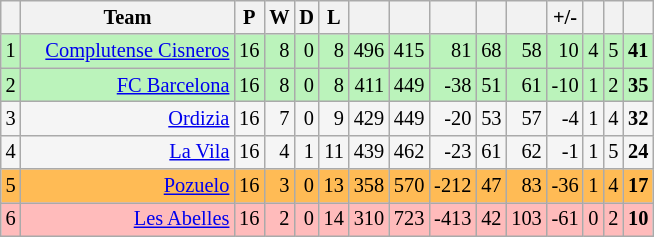<table class="wikitable sortable col2izq" style="text-align: right; font-size: 85%">
<tr>
<th></th>
<th style="min-width:10em">Team</th>
<th>P</th>
<th>W</th>
<th>D</th>
<th>L</th>
<th></th>
<th></th>
<th></th>
<th></th>
<th></th>
<th>+/-</th>
<th></th>
<th></th>
<th></th>
</tr>
<tr style="background:#BBF3BB;">
<td>1</td>
<td><a href='#'>Complutense Cisneros</a></td>
<td>16</td>
<td>8</td>
<td>0</td>
<td>8</td>
<td>496</td>
<td>415</td>
<td>81</td>
<td>68</td>
<td>58</td>
<td>10</td>
<td>4</td>
<td>5</td>
<td><strong>41</strong></td>
</tr>
<tr style="background:#BBF3BB;">
<td>2</td>
<td><a href='#'>FC Barcelona</a></td>
<td>16</td>
<td>8</td>
<td>0</td>
<td>8</td>
<td>411</td>
<td>449</td>
<td>-38</td>
<td>51</td>
<td>61</td>
<td>-10</td>
<td>1</td>
<td>2</td>
<td><strong>35</strong></td>
</tr>
<tr style="background:#F5F5F5;">
<td>3</td>
<td><a href='#'>Ordizia</a></td>
<td>16</td>
<td>7</td>
<td>0</td>
<td>9</td>
<td>429</td>
<td>449</td>
<td>-20</td>
<td>53</td>
<td>57</td>
<td>-4</td>
<td>1</td>
<td>4</td>
<td><strong>32</strong></td>
</tr>
<tr style="background:#F5F5F5;">
<td>4</td>
<td><a href='#'>La Vila</a></td>
<td>16</td>
<td>4</td>
<td>1</td>
<td>11</td>
<td>439</td>
<td>462</td>
<td>-23</td>
<td>61</td>
<td>62</td>
<td>-1</td>
<td>1</td>
<td>5</td>
<td><strong>24</strong></td>
</tr>
<tr style="background:#FFBB55;">
<td>5</td>
<td><a href='#'>Pozuelo</a></td>
<td>16</td>
<td>3</td>
<td>0</td>
<td>13</td>
<td>358</td>
<td>570</td>
<td>-212</td>
<td>47</td>
<td>83</td>
<td>-36</td>
<td>1</td>
<td>4</td>
<td><strong>17</strong></td>
</tr>
<tr style="background:#FFBBBB;">
<td>6</td>
<td><a href='#'>Les Abelles</a></td>
<td>16</td>
<td>2</td>
<td>0</td>
<td>14</td>
<td>310</td>
<td>723</td>
<td>-413</td>
<td>42</td>
<td>103</td>
<td>-61</td>
<td>0</td>
<td>2</td>
<td><strong>10</strong></td>
</tr>
</table>
